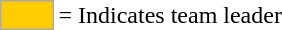<table>
<tr>
<td style="background-color:#FFCC00; border:1px solid #aaaaaa; width:2em;"></td>
<td>= Indicates team leader</td>
</tr>
</table>
